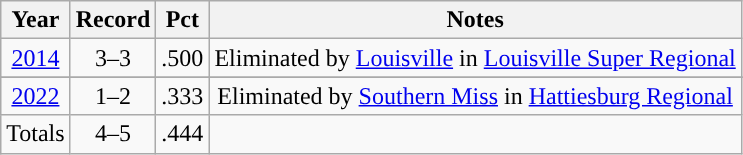<table class="wikitable sortable" style="text-align:center">
<tr>
<th>Year</th>
<th>Record</th>
<th>Pct</th>
<th>Notes</th>
</tr>
<tr>
<td><a href='#'>2014</a></td>
<td>3–3</td>
<td>.500</td>
<td>Eliminated by <a href='#'>Louisville</a> in <a href='#'>Louisville Super Regional</a></td>
</tr>
<tr class="sortbottom">
</tr>
<tr>
<td><a href='#'>2022</a></td>
<td>1–2</td>
<td>.333</td>
<td>Eliminated by <a href='#'>Southern Miss</a> in <a href='#'>Hattiesburg Regional</a></td>
</tr>
<tr class="sortbottom">
<td>Totals</td>
<td>4–5</td>
<td>.444</td>
<td></td>
</tr>
</table>
